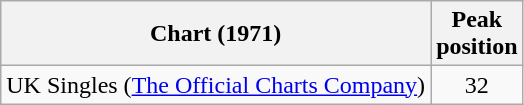<table class="wikitable sortable">
<tr>
<th>Chart (1971)</th>
<th>Peak<br>position</th>
</tr>
<tr>
<td>UK Singles (<a href='#'>The Official Charts Company</a>)</td>
<td align="center">32</td>
</tr>
</table>
